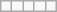<table class="wikitable">
<tr>
<td></td>
<td></td>
<td></td>
<td></td>
<td></td>
</tr>
</table>
